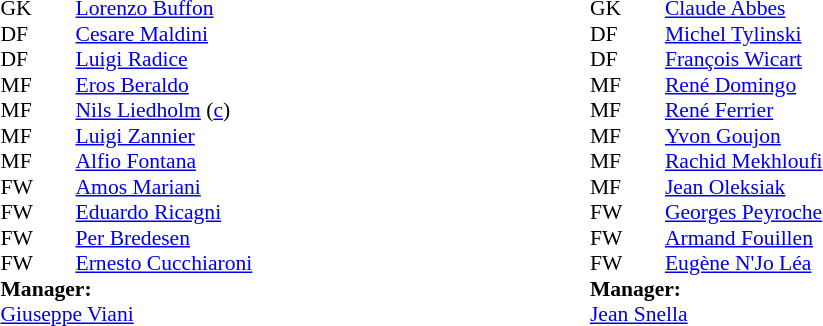<table width=50% align=center>
<tr>
<td valign="top" width="25%"><br><table style="font-size:90%" cellspacing="0" cellpadding="0">
<tr>
<th width="25"></th>
<th width="25"></th>
</tr>
<tr>
<td>GK</td>
<td></td>
<td> <a href='#'>Lorenzo Buffon</a></td>
</tr>
<tr>
<td>DF</td>
<td></td>
<td> <a href='#'>Cesare Maldini</a></td>
</tr>
<tr>
<td>DF</td>
<td></td>
<td> <a href='#'>Luigi Radice</a></td>
</tr>
<tr>
<td>MF</td>
<td></td>
<td> <a href='#'>Eros Beraldo</a></td>
</tr>
<tr>
<td>MF</td>
<td></td>
<td> <a href='#'>Nils Liedholm</a> (<a href='#'>c</a>)</td>
</tr>
<tr>
<td>MF</td>
<td></td>
<td> <a href='#'>Luigi Zannier</a></td>
</tr>
<tr>
<td>MF</td>
<td></td>
<td> <a href='#'>Alfio Fontana</a></td>
</tr>
<tr>
<td>FW</td>
<td></td>
<td> <a href='#'>Amos Mariani</a></td>
</tr>
<tr>
<td>FW</td>
<td></td>
<td> <a href='#'>Eduardo Ricagni</a></td>
</tr>
<tr>
<td>FW</td>
<td></td>
<td> <a href='#'>Per Bredesen</a></td>
</tr>
<tr>
<td>FW</td>
<td></td>
<td> <a href='#'>Ernesto Cucchiaroni</a></td>
</tr>
<tr>
<td colspan="3"><strong>Manager:</strong></td>
</tr>
<tr>
<td colspan="3"> <a href='#'>Giuseppe Viani</a></td>
</tr>
</table>
</td>
<td valign="top" width="25%"><br><table style="font-size:90%; margin:auto" cellspacing="0" cellpadding="0">
<tr>
<th width="25"></th>
<th width="25"></th>
</tr>
<tr>
<td>GK</td>
<td></td>
<td> <a href='#'>Claude Abbes</a></td>
</tr>
<tr>
<td>DF</td>
<td></td>
<td> <a href='#'>Michel Tylinski</a></td>
</tr>
<tr>
<td>DF</td>
<td></td>
<td> <a href='#'>François Wicart</a></td>
</tr>
<tr>
<td>MF</td>
<td></td>
<td> <a href='#'>René Domingo</a></td>
</tr>
<tr>
<td>MF</td>
<td></td>
<td> <a href='#'>René Ferrier</a></td>
</tr>
<tr>
<td>MF</td>
<td></td>
<td> <a href='#'>Yvon Goujon</a></td>
</tr>
<tr>
<td>MF</td>
<td></td>
<td> <a href='#'>Rachid Mekhloufi</a></td>
</tr>
<tr>
<td>MF</td>
<td></td>
<td> <a href='#'>Jean Oleksiak</a></td>
</tr>
<tr>
<td>FW</td>
<td></td>
<td> <a href='#'>Georges Peyroche</a></td>
</tr>
<tr>
<td>FW</td>
<td></td>
<td> <a href='#'>Armand Fouillen</a></td>
</tr>
<tr>
<td>FW</td>
<td></td>
<td> <a href='#'>Eugène N'Jo Léa</a></td>
</tr>
<tr>
<td colspan="3"><strong>Manager:</strong></td>
</tr>
<tr>
<td colspan="3"> <a href='#'>Jean Snella</a></td>
</tr>
</table>
</td>
</tr>
</table>
